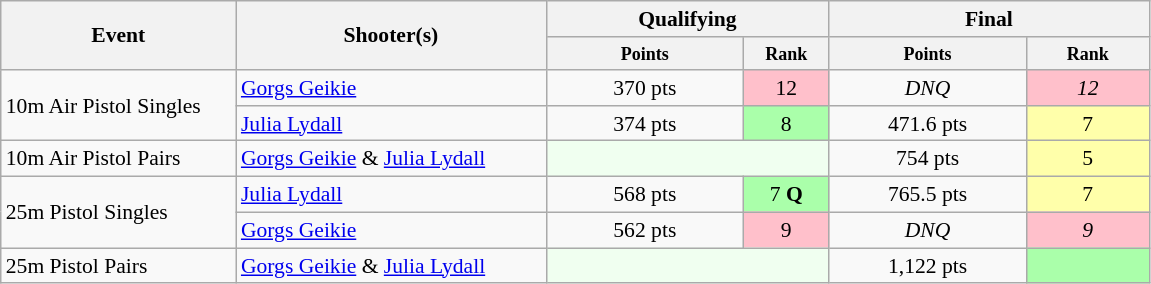<table class=wikitable style="font-size:90%">
<tr>
<th rowspan="2" style="width:150px;">Event</th>
<th rowspan="2" style="width:200px;">Shooter(s)</th>
<th colspan="2" style="width:175px;">Qualifying</th>
<th colspan="2" style="width:200px;">Final</th>
</tr>
<tr>
<th style="line-height:1em; width:125px;"><small>Points</small></th>
<th style="line-height:1em; width:50px;"><small>Rank</small></th>
<th style="line-height:1em; width:125px;"><small>Points</small></th>
<th style="line-height:1em; width:75px;"><small>Rank</small></th>
</tr>
<tr>
<td rowspan=2>10m Air Pistol Singles</td>
<td><a href='#'>Gorgs Geikie</a></td>
<td style="text-align:center;">370 pts</td>
<td style="text-align:center; background:pink;">12</td>
<td style="text-align:center;"><em>DNQ</em></td>
<td style="text-align:center; background:pink;"><em>12</em></td>
</tr>
<tr>
<td><a href='#'>Julia Lydall</a></td>
<td style="text-align:center;">374 pts</td>
<td style="text-align:center; background:#afa;">8</td>
<td style="text-align:center;">471.6 pts</td>
<td style="text-align:center; background:#ffa;">7</td>
</tr>
<tr>
<td>10m Air Pistol Pairs</td>
<td><a href='#'>Gorgs Geikie</a> & <a href='#'>Julia Lydall</a></td>
<td colspan="2" style="background:honeydew;"></td>
<td style="text-align:center;">754 pts</td>
<td style="text-align:center; background:#ffa;">5</td>
</tr>
<tr>
<td rowspan=2>25m Pistol Singles</td>
<td><a href='#'>Julia Lydall</a></td>
<td style="text-align:center;">568 pts</td>
<td style="text-align:center; background:#afa;">7 <strong>Q</strong></td>
<td style="text-align:center;">765.5 pts</td>
<td style="text-align:center; background:#ffa;">7</td>
</tr>
<tr>
<td><a href='#'>Gorgs Geikie</a></td>
<td style="text-align:center;">562 pts</td>
<td style="text-align:center; background:pink;">9</td>
<td style="text-align:center;"><em>DNQ</em></td>
<td style="text-align:center; background:pink;"><em>9</em></td>
</tr>
<tr>
<td>25m Pistol Pairs</td>
<td><a href='#'>Gorgs Geikie</a> & <a href='#'>Julia Lydall</a></td>
<td colspan="2" style="background:honeydew;"></td>
<td style="text-align:center;">1,122 pts</td>
<td style="text-align:center; background:#afa;"></td>
</tr>
</table>
